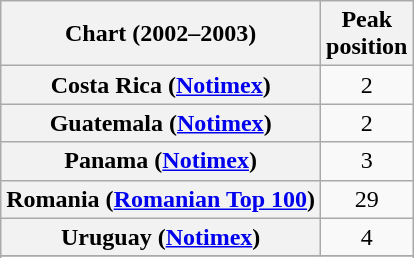<table class="wikitable sortable plainrowheaders" style="text-align:center">
<tr>
<th scope="col">Chart (2002–2003)</th>
<th scope="col">Peak<br> position</th>
</tr>
<tr>
<th scope="row">Costa Rica (<a href='#'>Notimex</a>)</th>
<td>2</td>
</tr>
<tr>
<th scope="row">Guatemala (<a href='#'>Notimex</a>)</th>
<td>2</td>
</tr>
<tr>
<th scope="row">Panama (<a href='#'>Notimex</a>)</th>
<td>3</td>
</tr>
<tr>
<th scope="row">Romania (<a href='#'>Romanian Top 100</a>)</th>
<td style="text-align:center;">29</td>
</tr>
<tr>
<th scope="row">Uruguay (<a href='#'>Notimex</a>)</th>
<td>4</td>
</tr>
<tr>
</tr>
<tr>
</tr>
<tr>
</tr>
</table>
